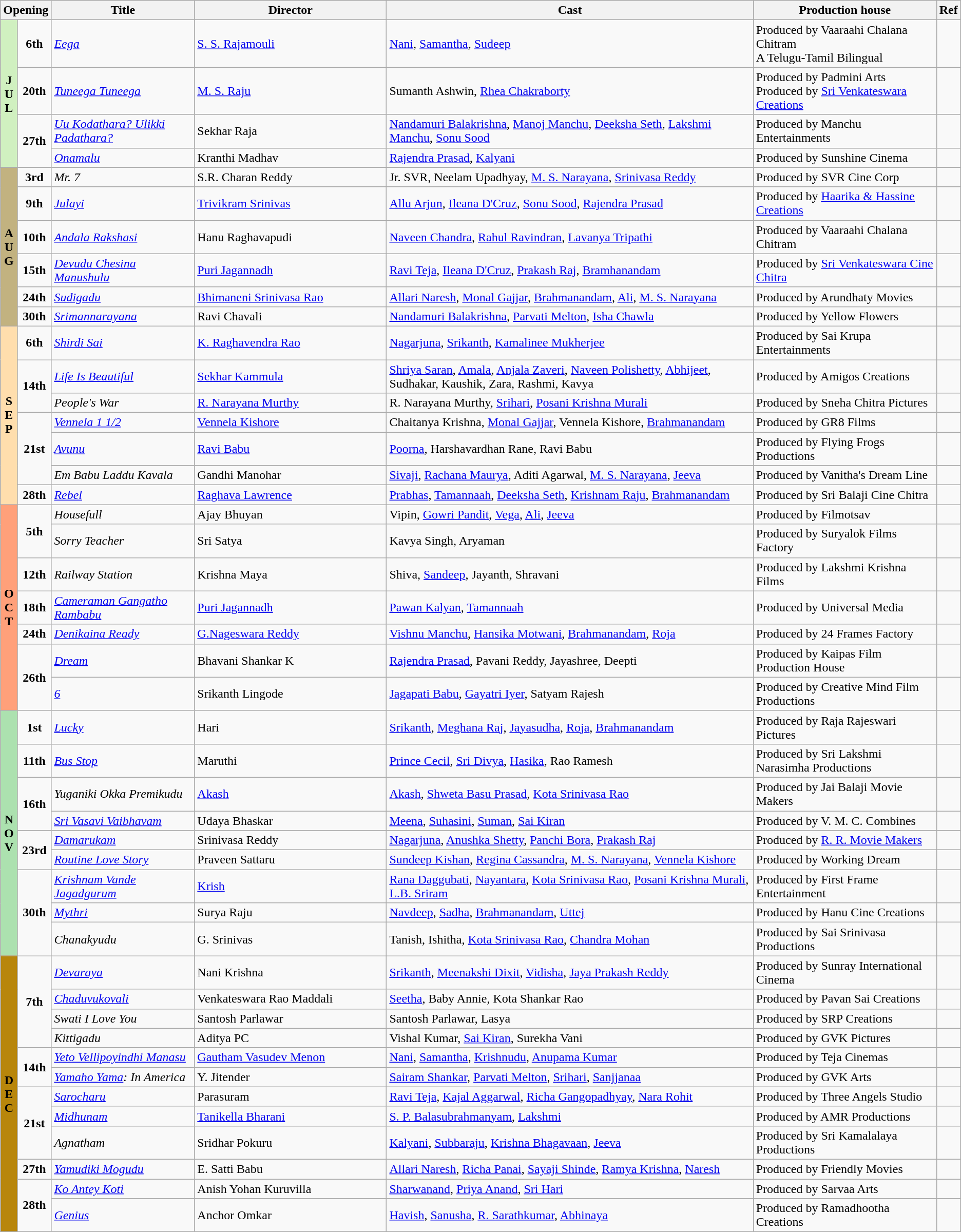<table class="wikitable sortable">
<tr style="background:#blue; text-align:center;">
<th colspan="2">Opening</th>
<th>Title</th>
<th style="width:20%;"><strong>Director</strong></th>
<th>Cast</th>
<th>Production house</th>
<th>Ref</th>
</tr>
<tr>
<td rowspan="4" style="text-align:center; background:#d0f0c0;  ;"><strong>J<br>U<br>L</strong></td>
<td style="text-align:center;"><strong>6th</strong></td>
<td><em><a href='#'>Eega</a></em></td>
<td><a href='#'>S. S. Rajamouli</a></td>
<td><a href='#'>Nani</a>, <a href='#'>Samantha</a>, <a href='#'>Sudeep</a></td>
<td>Produced by Vaaraahi Chalana Chitram<br>A Telugu-Tamil Bilingual</td>
<td></td>
</tr>
<tr>
<td style="text-align:center;"><strong>20th</strong></td>
<td><em><a href='#'>Tuneega Tuneega</a></em></td>
<td><a href='#'>M. S. Raju</a></td>
<td>Sumanth Ashwin, <a href='#'>Rhea Chakraborty</a></td>
<td>Produced by Padmini Arts<br>Produced by <a href='#'>Sri Venkateswara Creations</a></td>
<td></td>
</tr>
<tr>
<td rowspan="2" style="text-align:center;"><strong>27th</strong></td>
<td><em><a href='#'>Uu Kodathara? Ulikki Padathara?</a></em></td>
<td>Sekhar Raja</td>
<td><a href='#'>Nandamuri Balakrishna</a>, <a href='#'>Manoj Manchu</a>, <a href='#'>Deeksha Seth</a>, <a href='#'>Lakshmi Manchu</a>, <a href='#'>Sonu Sood</a></td>
<td>Produced by Manchu Entertainments</td>
<td></td>
</tr>
<tr>
<td><em><a href='#'>Onamalu</a></em></td>
<td>Kranthi Madhav</td>
<td><a href='#'>Rajendra Prasad</a>, <a href='#'>Kalyani</a></td>
<td>Produced by Sunshine Cinema</td>
<td></td>
</tr>
<tr August!>
<td rowspan="6" style="text-align:center; background:#c2b280;  ;"><strong>A<br>U<br>G</strong></td>
<td style="text-align:center;"><strong>3rd</strong></td>
<td><em>Mr. 7</em></td>
<td>S.R. Charan Reddy</td>
<td>Jr. SVR, Neelam Upadhyay, <a href='#'>M. S. Narayana</a>, <a href='#'>Srinivasa Reddy</a></td>
<td>Produced by SVR Cine Corp</td>
<td></td>
</tr>
<tr>
<td style="text-align:center;"><strong>9th</strong></td>
<td><em><a href='#'>Julayi</a></em></td>
<td><a href='#'>Trivikram Srinivas</a></td>
<td><a href='#'>Allu Arjun</a>, <a href='#'>Ileana D'Cruz</a>, <a href='#'>Sonu Sood</a>, <a href='#'>Rajendra Prasad</a></td>
<td>Produced by <a href='#'>Haarika & Hassine Creations</a></td>
<td></td>
</tr>
<tr>
<td style="text-align:center;"><strong>10th</strong></td>
<td><em><a href='#'>Andala Rakshasi</a></em></td>
<td>Hanu Raghavapudi</td>
<td><a href='#'>Naveen Chandra</a>, <a href='#'>Rahul Ravindran</a>, <a href='#'>Lavanya Tripathi</a></td>
<td>Produced by Vaaraahi Chalana Chitram</td>
<td></td>
</tr>
<tr>
<td style="text-align:center;"><strong>15th</strong></td>
<td><em><a href='#'>Devudu Chesina Manushulu</a></em></td>
<td><a href='#'>Puri Jagannadh</a></td>
<td><a href='#'>Ravi Teja</a>, <a href='#'>Ileana D'Cruz</a>, <a href='#'>Prakash Raj</a>, <a href='#'>Bramhanandam</a></td>
<td>Produced by <a href='#'>Sri Venkateswara Cine Chitra</a></td>
<td></td>
</tr>
<tr>
<td style="text-align:center;"><strong>24th</strong></td>
<td><em><a href='#'>Sudigadu</a></em></td>
<td><a href='#'>Bhimaneni Srinivasa Rao</a></td>
<td><a href='#'>Allari Naresh</a>, <a href='#'>Monal Gajjar</a>, <a href='#'>Brahmanandam</a>, <a href='#'>Ali</a>, <a href='#'>M. S. Narayana</a></td>
<td>Produced by Arundhaty Movies</td>
<td></td>
</tr>
<tr>
<td style="text-align:center;"><strong>30th</strong></td>
<td><em><a href='#'>Srimannarayana</a></em></td>
<td>Ravi Chavali</td>
<td><a href='#'>Nandamuri Balakrishna</a>, <a href='#'>Parvati Melton</a>, <a href='#'>Isha Chawla</a></td>
<td>Produced by Yellow Flowers</td>
<td></td>
</tr>
<tr September!>
<td rowspan="7" style="text-align:center; background:#ffdead;  ;"><strong>S<br>E<br>P</strong></td>
<td style="text-align:center;"><strong>6th</strong></td>
<td><em><a href='#'>Shirdi Sai</a></em></td>
<td><a href='#'>K. Raghavendra Rao</a></td>
<td><a href='#'>Nagarjuna</a>, <a href='#'>Srikanth</a>, <a href='#'>Kamalinee Mukherjee</a></td>
<td>Produced by Sai Krupa Entertainments</td>
<td></td>
</tr>
<tr>
<td rowspan="2" style="text-align:center;"><strong>14th</strong></td>
<td><em><a href='#'>Life Is Beautiful</a></em></td>
<td><a href='#'>Sekhar Kammula</a></td>
<td><a href='#'>Shriya Saran</a>, <a href='#'>Amala</a>, <a href='#'>Anjala Zaveri</a>, <a href='#'>Naveen Polishetty</a>, <a href='#'>Abhijeet</a>, Sudhakar, Kaushik, Zara, Rashmi, Kavya</td>
<td>Produced by Amigos Creations</td>
<td></td>
</tr>
<tr>
<td><em>People's War</em></td>
<td><a href='#'>R. Narayana Murthy</a></td>
<td>R. Narayana Murthy, <a href='#'>Srihari</a>, <a href='#'>Posani Krishna Murali</a></td>
<td>Produced by Sneha Chitra Pictures</td>
<td></td>
</tr>
<tr>
<td rowspan="3" style="text-align:center;"><strong>21st</strong></td>
<td><em><a href='#'>Vennela 1 1/2</a></em></td>
<td><a href='#'>Vennela Kishore</a></td>
<td>Chaitanya Krishna, <a href='#'>Monal Gajjar</a>, Vennela Kishore, <a href='#'>Brahmanandam</a></td>
<td>Produced by GR8 Films</td>
<td></td>
</tr>
<tr>
<td><em><a href='#'>Avunu</a></em></td>
<td><a href='#'>Ravi Babu</a></td>
<td><a href='#'>Poorna</a>, Harshavardhan Rane, Ravi Babu</td>
<td>Produced by Flying Frogs Productions</td>
<td></td>
</tr>
<tr>
<td><em>Em Babu Laddu Kavala</em></td>
<td>Gandhi Manohar</td>
<td><a href='#'>Sivaji</a>, <a href='#'>Rachana Maurya</a>, Aditi Agarwal, <a href='#'>M. S. Narayana</a>, <a href='#'>Jeeva</a></td>
<td>Produced by Vanitha's Dream Line</td>
<td></td>
</tr>
<tr>
<td style="text-align:center;"><strong>28th</strong></td>
<td><em><a href='#'>Rebel</a></em></td>
<td><a href='#'>Raghava Lawrence</a></td>
<td><a href='#'>Prabhas</a>, <a href='#'>Tamannaah</a>, <a href='#'>Deeksha Seth</a>, <a href='#'>Krishnam Raju</a>, <a href='#'>Brahmanandam</a></td>
<td>Produced by Sri Balaji Cine Chitra</td>
<td></td>
</tr>
<tr October!>
<td rowspan="7" style="text-align:center; background:#ffa07a;"><strong>O<br>C<br>T</strong></td>
<td rowspan="2" style="text-align:center;"><strong>5th</strong></td>
<td><em>Housefull</em></td>
<td>Ajay Bhuyan</td>
<td>Vipin, <a href='#'>Gowri Pandit</a>, <a href='#'>Vega</a>, <a href='#'>Ali</a>, <a href='#'>Jeeva</a></td>
<td>Produced by Filmotsav</td>
<td></td>
</tr>
<tr>
<td><em>Sorry Teacher</em></td>
<td>Sri Satya</td>
<td>Kavya Singh, Aryaman</td>
<td>Produced by Suryalok Films Factory</td>
<td></td>
</tr>
<tr>
<td style="text-align:center;"><strong>12th</strong></td>
<td><em>Railway Station</em></td>
<td>Krishna Maya</td>
<td>Shiva, <a href='#'>Sandeep</a>, Jayanth, Shravani</td>
<td>Produced by Lakshmi Krishna Films</td>
<td></td>
</tr>
<tr>
<td style="text-align:center;"><strong>18th</strong></td>
<td><em><a href='#'>Cameraman Gangatho Rambabu</a></em></td>
<td><a href='#'>Puri Jagannadh</a></td>
<td><a href='#'>Pawan Kalyan</a>, <a href='#'>Tamannaah</a></td>
<td>Produced by Universal Media</td>
<td></td>
</tr>
<tr>
<td style="text-align:center;"><strong>24th</strong></td>
<td><em><a href='#'>Denikaina Ready</a></em></td>
<td><a href='#'>G.Nageswara Reddy</a></td>
<td><a href='#'>Vishnu Manchu</a>, <a href='#'>Hansika Motwani</a>, <a href='#'>Brahmanandam</a>, <a href='#'>Roja</a></td>
<td>Produced by 24 Frames Factory</td>
<td></td>
</tr>
<tr>
<td rowspan="2" style="text-align:center;"><strong>26th</strong></td>
<td><em><a href='#'>Dream</a></em></td>
<td>Bhavani Shankar K</td>
<td><a href='#'>Rajendra Prasad</a>, Pavani Reddy, Jayashree, Deepti</td>
<td>Produced by Kaipas Film Production House</td>
<td></td>
</tr>
<tr>
<td><em><a href='#'>6</a></em></td>
<td>Srikanth Lingode</td>
<td><a href='#'>Jagapati Babu</a>, <a href='#'>Gayatri Iyer</a>, Satyam Rajesh</td>
<td>Produced by Creative Mind Film Productions</td>
<td></td>
</tr>
<tr November!>
<td rowspan="9" style="text-align:center; background:#ace1af;  ;"><strong>N<br>O<br>V</strong></td>
<td style="text-align:center;"><strong>1st</strong></td>
<td><em><a href='#'>Lucky</a></em></td>
<td>Hari</td>
<td><a href='#'>Srikanth</a>, <a href='#'>Meghana Raj</a>, <a href='#'>Jayasudha</a>, <a href='#'>Roja</a>, <a href='#'>Brahmanandam</a></td>
<td>Produced by Raja Rajeswari Pictures</td>
<td></td>
</tr>
<tr>
<td style="text-align:center;"><strong>11th</strong></td>
<td><em><a href='#'>Bus Stop</a></em></td>
<td>Maruthi</td>
<td><a href='#'>Prince Cecil</a>, <a href='#'>Sri Divya</a>, <a href='#'>Hasika</a>, Rao Ramesh</td>
<td>Produced by Sri Lakshmi Narasimha Productions</td>
<td></td>
</tr>
<tr>
<td rowspan="2" style="text-align:center;"><strong>16th</strong></td>
<td><em>Yuganiki Okka Premikudu</em></td>
<td><a href='#'>Akash</a></td>
<td><a href='#'>Akash</a>, <a href='#'>Shweta Basu Prasad</a>, <a href='#'>Kota Srinivasa Rao</a></td>
<td>Produced by Jai Balaji Movie Makers</td>
<td></td>
</tr>
<tr>
<td><em><a href='#'>Sri Vasavi Vaibhavam</a></em></td>
<td>Udaya Bhaskar</td>
<td><a href='#'>Meena</a>, <a href='#'>Suhasini</a>, <a href='#'>Suman</a>, <a href='#'>Sai Kiran</a></td>
<td>Produced by V. M. C. Combines</td>
<td></td>
</tr>
<tr>
<td rowspan="2" style="text-align:center;"><strong>23rd</strong></td>
<td><em><a href='#'>Damarukam</a></em></td>
<td>Srinivasa Reddy</td>
<td><a href='#'>Nagarjuna</a>, <a href='#'>Anushka Shetty</a>, <a href='#'>Panchi Bora</a>, <a href='#'>Prakash Raj</a></td>
<td>Produced by <a href='#'>R. R. Movie Makers</a></td>
<td></td>
</tr>
<tr>
<td><em><a href='#'>Routine Love Story</a></em></td>
<td>Praveen Sattaru</td>
<td><a href='#'>Sundeep Kishan</a>, <a href='#'>Regina Cassandra</a>, <a href='#'>M. S. Narayana</a>, <a href='#'>Vennela Kishore</a></td>
<td>Produced by Working Dream</td>
<td></td>
</tr>
<tr>
<td rowspan="3" style="text-align:center;"><strong>30th</strong></td>
<td><em><a href='#'>Krishnam Vande Jagadgurum</a></em></td>
<td><a href='#'>Krish</a></td>
<td><a href='#'>Rana Daggubati</a>, <a href='#'>Nayantara</a>, <a href='#'>Kota Srinivasa Rao</a>, <a href='#'>Posani Krishna Murali</a>, <a href='#'>L.B. Sriram</a></td>
<td>Produced by First Frame Entertainment</td>
<td></td>
</tr>
<tr>
<td><em><a href='#'>Mythri</a></em></td>
<td>Surya Raju</td>
<td><a href='#'>Navdeep</a>, <a href='#'>Sadha</a>, <a href='#'>Brahmanandam</a>, <a href='#'>Uttej</a></td>
<td>Produced by Hanu Cine Creations</td>
<td></td>
</tr>
<tr>
<td><em>Chanakyudu</em></td>
<td>G. Srinivas</td>
<td>Tanish, Ishitha, <a href='#'>Kota Srinivasa Rao</a>, <a href='#'>Chandra Mohan</a></td>
<td>Produced by Sai Srinivasa Productions</td>
<td></td>
</tr>
<tr December2012!>
<td rowspan="12" style="text-align:center; background:#b8860b;  ;"><strong>D<br>E<br>C</strong></td>
<td rowspan="4" style="text-align:center;"><strong>7th</strong></td>
<td><em><a href='#'>Devaraya</a></em></td>
<td>Nani Krishna</td>
<td><a href='#'>Srikanth</a>, <a href='#'>Meenakshi Dixit</a>, <a href='#'>Vidisha</a>, <a href='#'>Jaya Prakash Reddy</a></td>
<td>Produced by Sunray International Cinema</td>
<td></td>
</tr>
<tr>
<td><em><a href='#'>Chaduvukovali</a></em></td>
<td>Venkateswara Rao Maddali</td>
<td><a href='#'>Seetha</a>, Baby Annie, Kota Shankar Rao</td>
<td>Produced by Pavan Sai Creations</td>
<td></td>
</tr>
<tr>
<td><em>Swati I Love You</em></td>
<td>Santosh Parlawar</td>
<td>Santosh Parlawar, Lasya</td>
<td>Produced by SRP Creations</td>
<td></td>
</tr>
<tr>
<td><em>Kittigadu</em></td>
<td>Aditya PC</td>
<td>Vishal Kumar, <a href='#'>Sai Kiran</a>, Surekha Vani</td>
<td>Produced by GVK Pictures</td>
<td></td>
</tr>
<tr>
<td rowspan="2" style="text-align:center;"><strong>14th</strong></td>
<td><em><a href='#'>Yeto Vellipoyindhi Manasu</a></em></td>
<td><a href='#'>Gautham Vasudev Menon</a></td>
<td><a href='#'>Nani</a>, <a href='#'>Samantha</a>, <a href='#'>Krishnudu</a>, <a href='#'>Anupama Kumar</a></td>
<td>Produced by Teja Cinemas</td>
<td></td>
</tr>
<tr>
<td><em><a href='#'>Yamaho Yama</a>: In America</em></td>
<td>Y. Jitender</td>
<td><a href='#'>Sairam Shankar</a>, <a href='#'>Parvati Melton</a>, <a href='#'>Srihari</a>, <a href='#'>Sanjjanaa</a></td>
<td>Produced by GVK Arts</td>
<td></td>
</tr>
<tr>
<td rowspan="3" style="text-align:center;"><strong>21st</strong></td>
<td><em><a href='#'>Sarocharu</a></em></td>
<td>Parasuram</td>
<td><a href='#'>Ravi Teja</a>, <a href='#'>Kajal Aggarwal</a>, <a href='#'>Richa Gangopadhyay</a>, <a href='#'>Nara Rohit</a></td>
<td>Produced by Three Angels Studio</td>
<td></td>
</tr>
<tr>
<td><em><a href='#'>Midhunam</a></em></td>
<td><a href='#'>Tanikella Bharani</a></td>
<td><a href='#'>S. P. Balasubrahmanyam</a>, <a href='#'>Lakshmi</a></td>
<td>Produced by AMR Productions</td>
<td></td>
</tr>
<tr>
<td><em>Agnatham</em></td>
<td>Sridhar Pokuru</td>
<td><a href='#'>Kalyani</a>, <a href='#'>Subbaraju</a>, <a href='#'>Krishna Bhagavaan</a>, <a href='#'>Jeeva</a></td>
<td>Produced by Sri Kamalalaya Productions</td>
<td></td>
</tr>
<tr>
<td style="text-align:center;"><strong>27th</strong></td>
<td><em><a href='#'>Yamudiki Mogudu</a></em></td>
<td>E. Satti Babu</td>
<td><a href='#'>Allari Naresh</a>, <a href='#'>Richa Panai</a>, <a href='#'>Sayaji Shinde</a>, <a href='#'>Ramya Krishna</a>, <a href='#'>Naresh</a></td>
<td>Produced by Friendly Movies</td>
<td></td>
</tr>
<tr>
<td rowspan="2" style="text-align:center;"><strong>28th</strong></td>
<td><em><a href='#'>Ko Antey Koti</a></em></td>
<td>Anish Yohan Kuruvilla</td>
<td><a href='#'>Sharwanand</a>, <a href='#'>Priya Anand</a>, <a href='#'>Sri Hari</a></td>
<td>Produced by Sarvaa Arts</td>
<td></td>
</tr>
<tr>
<td><em><a href='#'>Genius</a></em></td>
<td>Anchor Omkar</td>
<td><a href='#'>Havish</a>, <a href='#'>Sanusha</a>, <a href='#'>R. Sarathkumar</a>, <a href='#'>Abhinaya</a></td>
<td>Produced by Ramadhootha Creations</td>
<td></td>
</tr>
</table>
